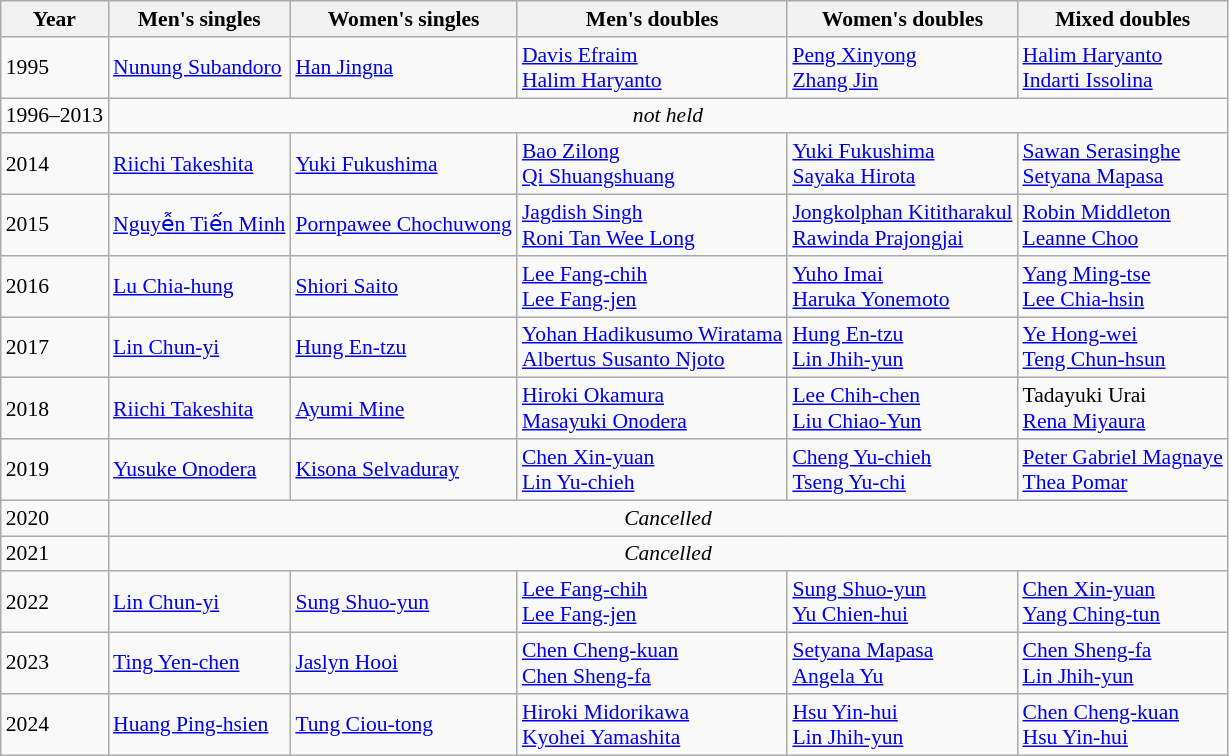<table class=wikitable style="font-size:90%;">
<tr>
<th>Year</th>
<th>Men's singles</th>
<th>Women's singles</th>
<th>Men's doubles</th>
<th>Women's doubles</th>
<th>Mixed doubles</th>
</tr>
<tr>
<td>1995</td>
<td> <a href='#'>Nunung Subandoro</a></td>
<td> <a href='#'>Han Jingna</a></td>
<td> <a href='#'>Davis Efraim</a><br> <a href='#'>Halim Haryanto</a></td>
<td> <a href='#'>Peng Xinyong</a><br> <a href='#'>Zhang Jin</a></td>
<td> <a href='#'>Halim Haryanto</a><br> <a href='#'>Indarti Issolina</a></td>
</tr>
<tr>
<td>1996–2013</td>
<td colspan=5 align=center><em>not held</em></td>
</tr>
<tr>
<td>2014</td>
<td> <a href='#'>Riichi Takeshita</a></td>
<td> <a href='#'>Yuki Fukushima</a></td>
<td> <a href='#'>Bao Zilong</a><br> <a href='#'>Qi Shuangshuang</a></td>
<td> <a href='#'>Yuki Fukushima</a><br> <a href='#'>Sayaka Hirota</a></td>
<td> <a href='#'>Sawan Serasinghe</a><br> <a href='#'>Setyana Mapasa</a></td>
</tr>
<tr>
<td>2015</td>
<td> <a href='#'>Nguyễn Tiến Minh</a></td>
<td> <a href='#'>Pornpawee Chochuwong</a></td>
<td> <a href='#'>Jagdish Singh</a><br> <a href='#'>Roni Tan Wee Long</a></td>
<td> <a href='#'>Jongkolphan Kititharakul</a><br> <a href='#'>Rawinda Prajongjai</a></td>
<td> <a href='#'>Robin Middleton</a><br> <a href='#'>Leanne Choo</a></td>
</tr>
<tr>
<td>2016</td>
<td> <a href='#'>Lu Chia-hung</a></td>
<td> <a href='#'>Shiori Saito</a></td>
<td> <a href='#'>Lee Fang-chih</a><br> <a href='#'>Lee Fang-jen</a></td>
<td> <a href='#'>Yuho Imai</a><br> <a href='#'>Haruka Yonemoto</a></td>
<td> <a href='#'>Yang Ming-tse</a><br> <a href='#'>Lee Chia-hsin</a></td>
</tr>
<tr>
<td>2017</td>
<td> <a href='#'>Lin Chun-yi</a></td>
<td> <a href='#'>Hung En-tzu</a></td>
<td> <a href='#'>Yohan Hadikusumo Wiratama</a><br> <a href='#'>Albertus Susanto Njoto</a></td>
<td> <a href='#'>Hung En-tzu</a><br> <a href='#'>Lin Jhih-yun</a></td>
<td> <a href='#'>Ye Hong-wei</a><br> <a href='#'>Teng Chun-hsun</a></td>
</tr>
<tr>
<td>2018</td>
<td> <a href='#'>Riichi Takeshita</a></td>
<td> <a href='#'>Ayumi Mine</a></td>
<td> <a href='#'>Hiroki Okamura</a><br> <a href='#'>Masayuki Onodera</a></td>
<td> <a href='#'>Lee Chih-chen</a><br> <a href='#'>Liu Chiao-Yun</a></td>
<td> Tadayuki Urai<br> <a href='#'>Rena Miyaura</a></td>
</tr>
<tr>
<td>2019</td>
<td> <a href='#'>Yusuke Onodera</a></td>
<td> <a href='#'>Kisona Selvaduray</a></td>
<td> <a href='#'>Chen Xin-yuan</a><br> <a href='#'>Lin Yu-chieh</a></td>
<td> <a href='#'>Cheng Yu-chieh</a><br> <a href='#'>Tseng Yu-chi</a></td>
<td> <a href='#'>Peter Gabriel Magnaye</a><br> <a href='#'>Thea Pomar</a></td>
</tr>
<tr>
<td>2020</td>
<td colspan="5" align="center"><em>Cancelled</em></td>
</tr>
<tr>
<td>2021</td>
<td colspan="5" align="center"><em>Cancelled</em></td>
</tr>
<tr>
<td>2022</td>
<td> <a href='#'>Lin Chun-yi</a></td>
<td> <a href='#'>Sung Shuo-yun</a></td>
<td> <a href='#'>Lee Fang-chih</a><br> <a href='#'>Lee Fang-jen</a></td>
<td> <a href='#'>Sung Shuo-yun</a><br> <a href='#'>Yu Chien-hui</a></td>
<td> <a href='#'>Chen Xin-yuan</a><br> <a href='#'>Yang Ching-tun</a></td>
</tr>
<tr>
<td>2023</td>
<td> <a href='#'>Ting Yen-chen</a></td>
<td> <a href='#'>Jaslyn Hooi</a></td>
<td> <a href='#'>Chen Cheng-kuan</a><br> <a href='#'>Chen Sheng-fa</a></td>
<td> <a href='#'>Setyana Mapasa</a><br> <a href='#'>Angela Yu</a></td>
<td> <a href='#'>Chen Sheng-fa</a><br> <a href='#'>Lin Jhih-yun</a></td>
</tr>
<tr>
<td>2024</td>
<td> <a href='#'>Huang Ping-hsien</a></td>
<td> <a href='#'>Tung Ciou-tong</a></td>
<td> <a href='#'>Hiroki Midorikawa</a><br> <a href='#'>Kyohei Yamashita</a></td>
<td> <a href='#'>Hsu Yin-hui</a><br> <a href='#'>Lin Jhih-yun</a></td>
<td> <a href='#'>Chen Cheng-kuan</a><br> <a href='#'>Hsu Yin-hui</a></td>
</tr>
</table>
